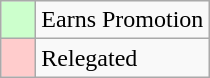<table class="wikitable">
<tr>
<td bgcolor="#ccffcc">    </td>
<td>Earns Promotion</td>
</tr>
<tr>
<td bgcolor="#ffcccc">    </td>
<td>Relegated</td>
</tr>
</table>
